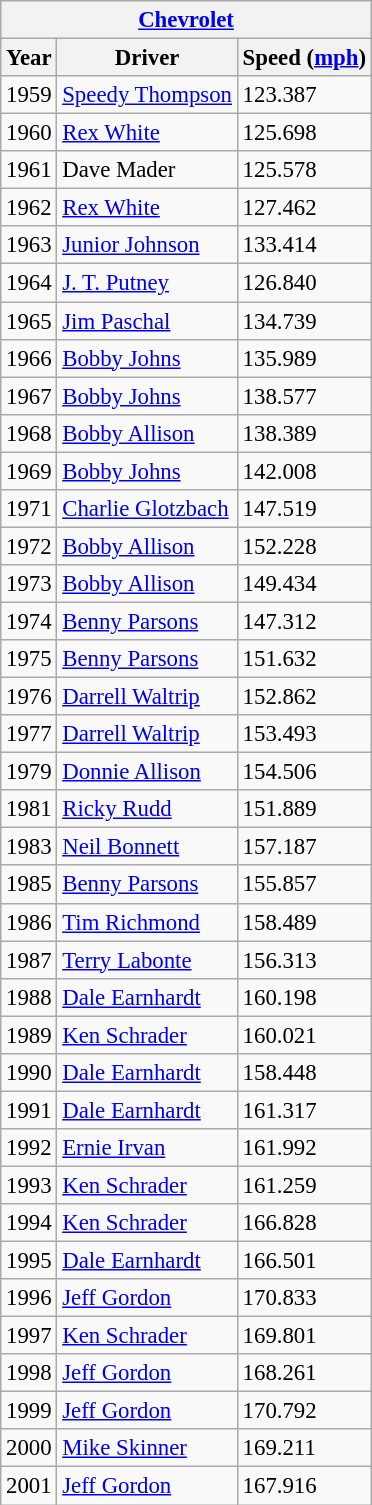<table class="wikitable" style="font-size: 95%;">
<tr>
<th colspan=3><a href='#'>Chevrolet</a></th>
</tr>
<tr>
<th>Year</th>
<th>Driver</th>
<th>Speed (<a href='#'>mph</a>)</th>
</tr>
<tr>
<td>1959</td>
<td><a href='#'>Speedy Thompson</a></td>
<td>123.387</td>
</tr>
<tr>
<td>1960</td>
<td><a href='#'>Rex White</a></td>
<td>125.698</td>
</tr>
<tr>
<td>1961</td>
<td>Dave Mader</td>
<td>125.578</td>
</tr>
<tr>
<td>1962</td>
<td><a href='#'>Rex White</a></td>
<td>127.462</td>
</tr>
<tr>
<td>1963</td>
<td><a href='#'>Junior Johnson</a></td>
<td>133.414</td>
</tr>
<tr>
<td>1964</td>
<td><a href='#'>J. T. Putney</a></td>
<td>126.840</td>
</tr>
<tr>
<td>1965</td>
<td><a href='#'>Jim Paschal</a></td>
<td>134.739</td>
</tr>
<tr>
<td>1966</td>
<td><a href='#'>Bobby Johns</a></td>
<td>135.989</td>
</tr>
<tr>
<td>1967</td>
<td><a href='#'>Bobby Johns</a></td>
<td>138.577</td>
</tr>
<tr>
<td>1968</td>
<td><a href='#'>Bobby Allison</a></td>
<td>138.389</td>
</tr>
<tr>
<td>1969</td>
<td><a href='#'>Bobby Johns</a></td>
<td>142.008</td>
</tr>
<tr>
<td>1971</td>
<td><a href='#'>Charlie Glotzbach</a></td>
<td>147.519</td>
</tr>
<tr>
<td>1972</td>
<td><a href='#'>Bobby Allison</a></td>
<td>152.228</td>
</tr>
<tr>
<td>1973</td>
<td><a href='#'>Bobby Allison</a></td>
<td>149.434</td>
</tr>
<tr>
<td>1974</td>
<td><a href='#'>Benny Parsons</a></td>
<td>147.312</td>
</tr>
<tr>
<td>1975</td>
<td><a href='#'>Benny Parsons</a></td>
<td>151.632</td>
</tr>
<tr>
<td>1976</td>
<td><a href='#'>Darrell Waltrip</a></td>
<td>152.862</td>
</tr>
<tr>
<td>1977</td>
<td><a href='#'>Darrell Waltrip</a></td>
<td>153.493</td>
</tr>
<tr>
<td>1979</td>
<td><a href='#'>Donnie Allison</a></td>
<td>154.506</td>
</tr>
<tr>
<td>1981</td>
<td><a href='#'>Ricky Rudd</a></td>
<td>151.889</td>
</tr>
<tr>
<td>1983</td>
<td><a href='#'>Neil Bonnett</a></td>
<td>157.187</td>
</tr>
<tr>
<td>1985</td>
<td><a href='#'>Benny Parsons</a></td>
<td>155.857</td>
</tr>
<tr>
<td>1986</td>
<td><a href='#'>Tim Richmond</a></td>
<td>158.489</td>
</tr>
<tr>
<td>1987</td>
<td><a href='#'>Terry Labonte</a></td>
<td>156.313</td>
</tr>
<tr>
<td>1988</td>
<td><a href='#'>Dale Earnhardt</a></td>
<td>160.198</td>
</tr>
<tr>
<td>1989</td>
<td><a href='#'>Ken Schrader</a></td>
<td>160.021</td>
</tr>
<tr>
<td>1990</td>
<td><a href='#'>Dale Earnhardt</a></td>
<td>158.448</td>
</tr>
<tr>
<td>1991</td>
<td><a href='#'>Dale Earnhardt</a></td>
<td>161.317</td>
</tr>
<tr>
<td>1992</td>
<td><a href='#'>Ernie Irvan</a></td>
<td>161.992</td>
</tr>
<tr>
<td>1993</td>
<td><a href='#'>Ken Schrader</a></td>
<td>161.259</td>
</tr>
<tr>
<td>1994</td>
<td><a href='#'>Ken Schrader</a></td>
<td>166.828</td>
</tr>
<tr>
<td>1995</td>
<td><a href='#'>Dale Earnhardt</a></td>
<td>166.501</td>
</tr>
<tr>
<td>1996</td>
<td><a href='#'>Jeff Gordon</a></td>
<td>170.833</td>
</tr>
<tr>
<td>1997</td>
<td><a href='#'>Ken Schrader</a></td>
<td>169.801</td>
</tr>
<tr>
<td>1998</td>
<td><a href='#'>Jeff Gordon</a></td>
<td>168.261</td>
</tr>
<tr>
<td>1999</td>
<td><a href='#'>Jeff Gordon</a></td>
<td>170.792</td>
</tr>
<tr>
<td>2000</td>
<td><a href='#'>Mike Skinner</a></td>
<td>169.211</td>
</tr>
<tr>
<td>2001</td>
<td><a href='#'>Jeff Gordon</a></td>
<td>167.916</td>
</tr>
</table>
